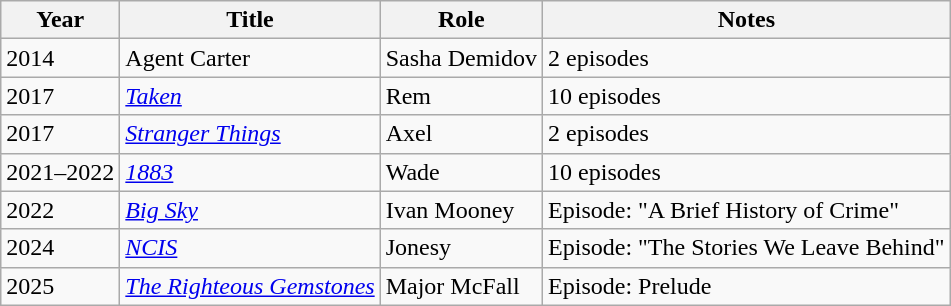<table class="wikitable sortable">
<tr>
<th>Year</th>
<th>Title</th>
<th>Role</th>
<th>Notes</th>
</tr>
<tr>
<td>2014</td>
<td>Agent Carter</td>
<td>Sasha Demidov</td>
<td>2 episodes</td>
</tr>
<tr>
<td>2017</td>
<td><em><a href='#'>Taken</a></em></td>
<td>Rem</td>
<td>10 episodes</td>
</tr>
<tr>
<td>2017</td>
<td><em><a href='#'>Stranger Things</a></em></td>
<td>Axel</td>
<td>2 episodes</td>
</tr>
<tr>
<td>2021–2022</td>
<td><em><a href='#'>1883</a></em></td>
<td>Wade</td>
<td>10 episodes</td>
</tr>
<tr>
<td>2022</td>
<td><em><a href='#'>Big Sky</a></em></td>
<td>Ivan Mooney</td>
<td>Episode: "A Brief History of Crime"</td>
</tr>
<tr>
<td>2024</td>
<td><em><a href='#'>NCIS</a></em></td>
<td>Jonesy</td>
<td>Episode: "The Stories We Leave Behind"</td>
</tr>
<tr>
<td>2025</td>
<td><em><a href='#'>The Righteous Gemstones</a></em></td>
<td>Major McFall</td>
<td>Episode: Prelude</td>
</tr>
</table>
